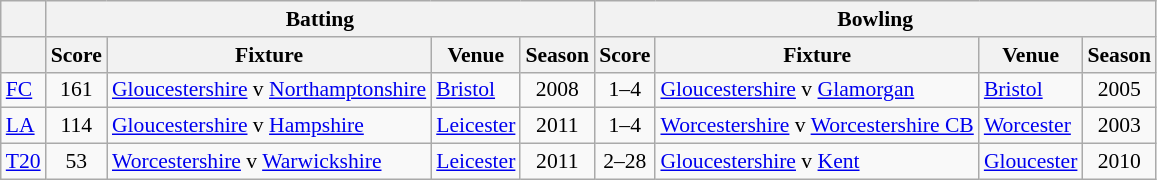<table class=wikitable style="font-size:90%">
<tr>
<th rowspan="1"></th>
<th colspan="4" rowspan="1">Batting</th>
<th colspan="4" rowspan="1">Bowling</th>
</tr>
<tr>
<th></th>
<th>Score</th>
<th>Fixture</th>
<th>Venue</th>
<th>Season</th>
<th>Score</th>
<th>Fixture</th>
<th>Venue</th>
<th>Season</th>
</tr>
<tr>
<td><a href='#'>FC</a></td>
<td align="center">161</td>
<td><a href='#'>Gloucestershire</a> v <a href='#'>Northamptonshire</a></td>
<td><a href='#'>Bristol</a></td>
<td align="center">2008</td>
<td align="center">1–4</td>
<td><a href='#'>Gloucestershire</a> v <a href='#'>Glamorgan</a></td>
<td><a href='#'>Bristol</a></td>
<td align="center">2005</td>
</tr>
<tr>
<td><a href='#'>LA</a></td>
<td align="center">114</td>
<td><a href='#'>Gloucestershire</a> v <a href='#'>Hampshire</a></td>
<td><a href='#'>Leicester</a></td>
<td align="center">2011</td>
<td align="center">1–4</td>
<td><a href='#'>Worcestershire</a> v <a href='#'>Worcestershire CB</a></td>
<td><a href='#'>Worcester</a></td>
<td align="center">2003</td>
</tr>
<tr>
<td><a href='#'>T20</a></td>
<td align="center">53</td>
<td><a href='#'>Worcestershire</a> v <a href='#'>Warwickshire</a></td>
<td><a href='#'>Leicester</a></td>
<td align="center">2011</td>
<td align="center">2–28</td>
<td><a href='#'>Gloucestershire</a> v <a href='#'>Kent</a></td>
<td><a href='#'>Gloucester</a></td>
<td align="center">2010</td>
</tr>
</table>
